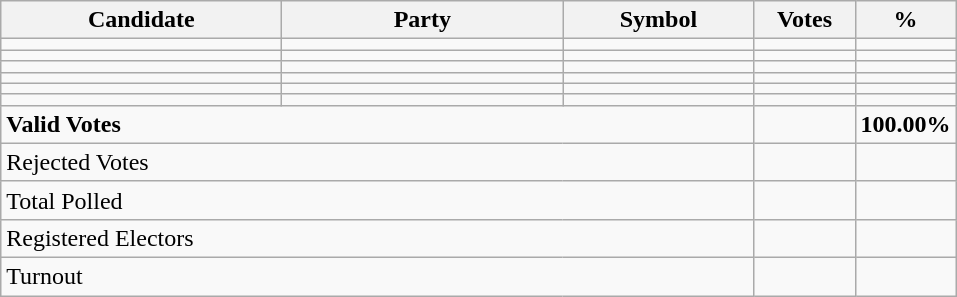<table class="wikitable" border="1" style="text-align:right;">
<tr>
<th align=left width="180">Candidate</th>
<th align=left width="180">Party</th>
<th align=left width="120">Symbol</th>
<th align=left width="60">Votes</th>
<th align=left width="60">%</th>
</tr>
<tr>
<td align=left></td>
<td align=left></td>
<td></td>
<td></td>
<td></td>
</tr>
<tr>
<td align=left></td>
<td align=left></td>
<td></td>
<td></td>
<td></td>
</tr>
<tr>
<td align=left></td>
<td align=left></td>
<td></td>
<td></td>
<td></td>
</tr>
<tr>
<td align=left></td>
<td align=left></td>
<td></td>
<td></td>
<td></td>
</tr>
<tr>
<td align=left></td>
<td align=left></td>
<td></td>
<td></td>
<td></td>
</tr>
<tr>
<td align=left></td>
<td align=left></td>
<td></td>
<td></td>
<td></td>
</tr>
<tr>
<td align=left colspan=3><strong>Valid Votes</strong></td>
<td><strong> </strong></td>
<td><strong>100.00%</strong></td>
</tr>
<tr>
<td align=left colspan=3>Rejected Votes</td>
<td></td>
<td></td>
</tr>
<tr>
<td align=left colspan=3>Total Polled</td>
<td></td>
<td></td>
</tr>
<tr>
<td align=left colspan=3>Registered Electors</td>
<td></td>
<td></td>
</tr>
<tr>
<td align=left colspan=3>Turnout</td>
<td></td>
</tr>
</table>
